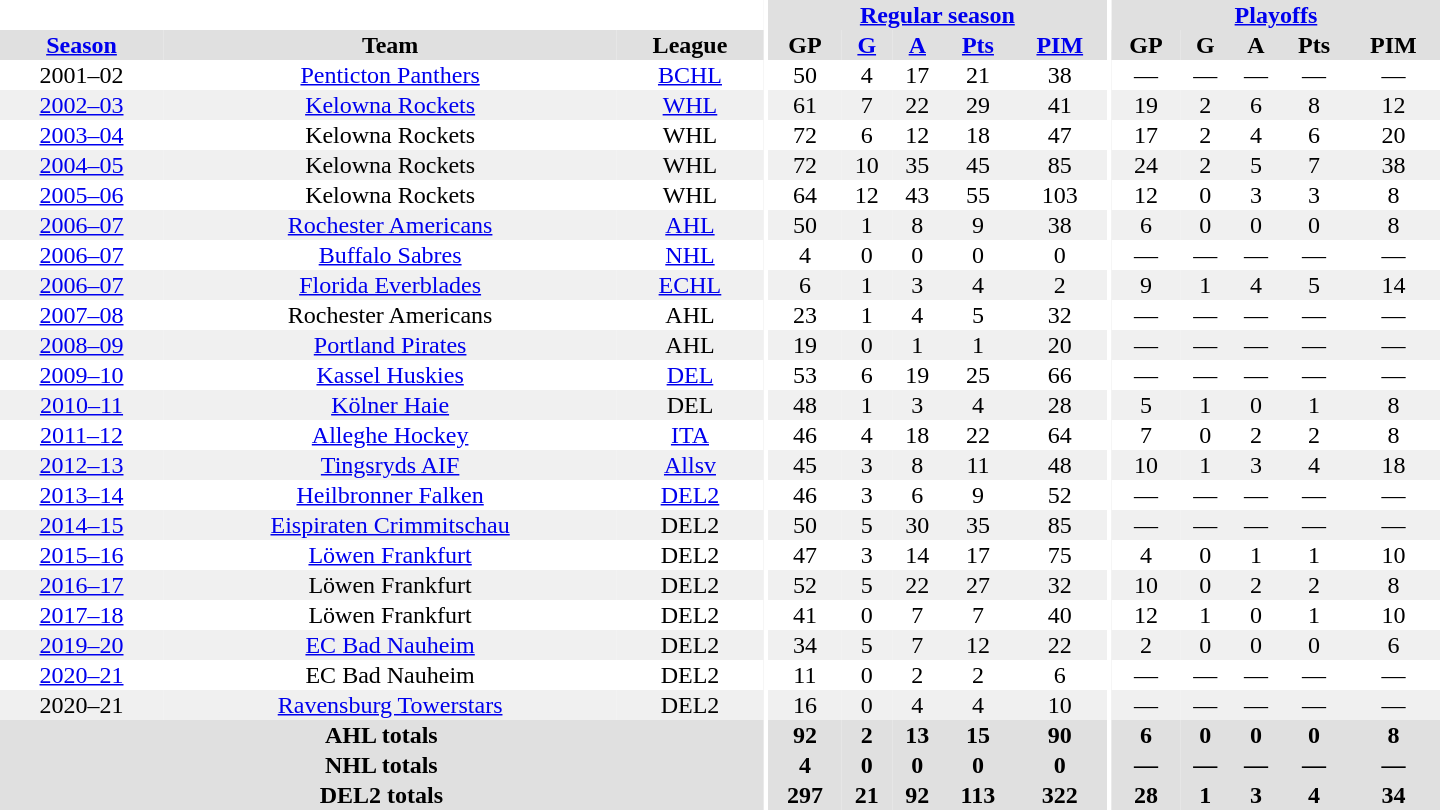<table border="0" cellpadding="1" cellspacing="0" style="text-align:center; width:60em">
<tr bgcolor="#e0e0e0">
<th colspan="3" bgcolor="#ffffff"></th>
<th rowspan="100" bgcolor="#ffffff"></th>
<th colspan="5"><a href='#'>Regular season</a></th>
<th rowspan="100" bgcolor="#ffffff"></th>
<th colspan="5"><a href='#'>Playoffs</a></th>
</tr>
<tr bgcolor="#e0e0e0">
<th><a href='#'>Season</a></th>
<th>Team</th>
<th>League</th>
<th>GP</th>
<th><a href='#'>G</a></th>
<th><a href='#'>A</a></th>
<th><a href='#'>Pts</a></th>
<th><a href='#'>PIM</a></th>
<th>GP</th>
<th>G</th>
<th>A</th>
<th>Pts</th>
<th>PIM</th>
</tr>
<tr>
<td>2001–02</td>
<td><a href='#'>Penticton Panthers</a></td>
<td><a href='#'>BCHL</a></td>
<td>50</td>
<td>4</td>
<td>17</td>
<td>21</td>
<td>38</td>
<td>—</td>
<td>—</td>
<td>—</td>
<td>—</td>
<td>—</td>
</tr>
<tr bgcolor="#f0f0f0">
<td><a href='#'>2002–03</a></td>
<td><a href='#'>Kelowna Rockets</a></td>
<td><a href='#'>WHL</a></td>
<td>61</td>
<td>7</td>
<td>22</td>
<td>29</td>
<td>41</td>
<td>19</td>
<td>2</td>
<td>6</td>
<td>8</td>
<td>12</td>
</tr>
<tr>
<td><a href='#'>2003–04</a></td>
<td>Kelowna Rockets</td>
<td>WHL</td>
<td>72</td>
<td>6</td>
<td>12</td>
<td>18</td>
<td>47</td>
<td>17</td>
<td>2</td>
<td>4</td>
<td>6</td>
<td>20</td>
</tr>
<tr bgcolor="#f0f0f0">
<td><a href='#'>2004–05</a></td>
<td>Kelowna Rockets</td>
<td>WHL</td>
<td>72</td>
<td>10</td>
<td>35</td>
<td>45</td>
<td>85</td>
<td>24</td>
<td>2</td>
<td>5</td>
<td>7</td>
<td>38</td>
</tr>
<tr>
<td><a href='#'>2005–06</a></td>
<td>Kelowna Rockets</td>
<td>WHL</td>
<td>64</td>
<td>12</td>
<td>43</td>
<td>55</td>
<td>103</td>
<td>12</td>
<td>0</td>
<td>3</td>
<td>3</td>
<td>8</td>
</tr>
<tr bgcolor="#f0f0f0">
<td><a href='#'>2006–07</a></td>
<td><a href='#'>Rochester Americans</a></td>
<td><a href='#'>AHL</a></td>
<td>50</td>
<td>1</td>
<td>8</td>
<td>9</td>
<td>38</td>
<td>6</td>
<td>0</td>
<td>0</td>
<td>0</td>
<td>8</td>
</tr>
<tr>
<td><a href='#'>2006–07</a></td>
<td><a href='#'>Buffalo Sabres</a></td>
<td><a href='#'>NHL</a></td>
<td>4</td>
<td>0</td>
<td>0</td>
<td>0</td>
<td>0</td>
<td>—</td>
<td>—</td>
<td>—</td>
<td>—</td>
<td>—</td>
</tr>
<tr bgcolor="#f0f0f0">
<td><a href='#'>2006–07</a></td>
<td><a href='#'>Florida Everblades</a></td>
<td><a href='#'>ECHL</a></td>
<td>6</td>
<td>1</td>
<td>3</td>
<td>4</td>
<td>2</td>
<td>9</td>
<td>1</td>
<td>4</td>
<td>5</td>
<td>14</td>
</tr>
<tr>
<td><a href='#'>2007–08</a></td>
<td>Rochester Americans</td>
<td>AHL</td>
<td>23</td>
<td>1</td>
<td>4</td>
<td>5</td>
<td>32</td>
<td>—</td>
<td>—</td>
<td>—</td>
<td>—</td>
<td>—</td>
</tr>
<tr bgcolor="#f0f0f0">
<td><a href='#'>2008–09</a></td>
<td><a href='#'>Portland Pirates</a></td>
<td>AHL</td>
<td>19</td>
<td>0</td>
<td>1</td>
<td>1</td>
<td>20</td>
<td>—</td>
<td>—</td>
<td>—</td>
<td>—</td>
<td>—</td>
</tr>
<tr>
<td><a href='#'>2009–10</a></td>
<td><a href='#'>Kassel Huskies</a></td>
<td><a href='#'>DEL</a></td>
<td>53</td>
<td>6</td>
<td>19</td>
<td>25</td>
<td>66</td>
<td>—</td>
<td>—</td>
<td>—</td>
<td>—</td>
<td>—</td>
</tr>
<tr bgcolor="#f0f0f0">
<td><a href='#'>2010–11</a></td>
<td><a href='#'>Kölner Haie</a></td>
<td>DEL</td>
<td>48</td>
<td>1</td>
<td>3</td>
<td>4</td>
<td>28</td>
<td>5</td>
<td>1</td>
<td>0</td>
<td>1</td>
<td>8</td>
</tr>
<tr>
<td><a href='#'>2011–12</a></td>
<td><a href='#'>Alleghe Hockey</a></td>
<td><a href='#'>ITA</a></td>
<td>46</td>
<td>4</td>
<td>18</td>
<td>22</td>
<td>64</td>
<td>7</td>
<td>0</td>
<td>2</td>
<td>2</td>
<td>8</td>
</tr>
<tr bgcolor="#f0f0f0">
<td><a href='#'>2012–13</a></td>
<td><a href='#'>Tingsryds AIF</a></td>
<td><a href='#'>Allsv</a></td>
<td>45</td>
<td>3</td>
<td>8</td>
<td>11</td>
<td>48</td>
<td>10</td>
<td>1</td>
<td>3</td>
<td>4</td>
<td>18</td>
</tr>
<tr>
<td><a href='#'>2013–14</a></td>
<td><a href='#'>Heilbronner Falken</a></td>
<td><a href='#'>DEL2</a></td>
<td>46</td>
<td>3</td>
<td>6</td>
<td>9</td>
<td>52</td>
<td>—</td>
<td>—</td>
<td>—</td>
<td>—</td>
<td>—</td>
</tr>
<tr bgcolor="#f0f0f0">
<td><a href='#'>2014–15</a></td>
<td><a href='#'>Eispiraten Crimmitschau</a></td>
<td>DEL2</td>
<td>50</td>
<td>5</td>
<td>30</td>
<td>35</td>
<td>85</td>
<td>—</td>
<td>—</td>
<td>—</td>
<td>—</td>
<td>—</td>
</tr>
<tr>
<td><a href='#'>2015–16</a></td>
<td><a href='#'>Löwen Frankfurt</a></td>
<td>DEL2</td>
<td>47</td>
<td>3</td>
<td>14</td>
<td>17</td>
<td>75</td>
<td>4</td>
<td>0</td>
<td>1</td>
<td>1</td>
<td>10</td>
</tr>
<tr bgcolor="#f0f0f0">
<td><a href='#'>2016–17</a></td>
<td>Löwen Frankfurt</td>
<td>DEL2</td>
<td>52</td>
<td>5</td>
<td>22</td>
<td>27</td>
<td>32</td>
<td>10</td>
<td>0</td>
<td>2</td>
<td>2</td>
<td>8</td>
</tr>
<tr>
<td><a href='#'>2017–18</a></td>
<td>Löwen Frankfurt</td>
<td>DEL2</td>
<td>41</td>
<td>0</td>
<td>7</td>
<td>7</td>
<td>40</td>
<td>12</td>
<td>1</td>
<td>0</td>
<td>1</td>
<td>10</td>
</tr>
<tr bgcolor="#f0f0f0">
<td><a href='#'>2019–20</a></td>
<td><a href='#'>EC Bad Nauheim</a></td>
<td>DEL2</td>
<td>34</td>
<td>5</td>
<td>7</td>
<td>12</td>
<td>22</td>
<td>2</td>
<td>0</td>
<td>0</td>
<td>0</td>
<td>6</td>
</tr>
<tr>
<td><a href='#'>2020–21</a></td>
<td>EC Bad Nauheim</td>
<td>DEL2</td>
<td>11</td>
<td>0</td>
<td>2</td>
<td>2</td>
<td>6</td>
<td>—</td>
<td>—</td>
<td>—</td>
<td>—</td>
<td>—</td>
</tr>
<tr bgcolor="#f0f0f0">
<td>2020–21</td>
<td><a href='#'>Ravensburg Towerstars</a></td>
<td>DEL2</td>
<td>16</td>
<td>0</td>
<td>4</td>
<td>4</td>
<td>10</td>
<td>—</td>
<td>—</td>
<td>—</td>
<td>—</td>
<td>—</td>
</tr>
<tr bgcolor="#e0e0e0">
<th colspan="3">AHL totals</th>
<th>92</th>
<th>2</th>
<th>13</th>
<th>15</th>
<th>90</th>
<th>6</th>
<th>0</th>
<th>0</th>
<th>0</th>
<th>8</th>
</tr>
<tr bgcolor="#e0e0e0">
<th colspan="3">NHL totals</th>
<th>4</th>
<th>0</th>
<th>0</th>
<th>0</th>
<th>0</th>
<th>—</th>
<th>—</th>
<th>—</th>
<th>—</th>
<th>—</th>
</tr>
<tr bgcolor="#e0e0e0">
<th colspan="3">DEL2 totals</th>
<th>297</th>
<th>21</th>
<th>92</th>
<th>113</th>
<th>322</th>
<th>28</th>
<th>1</th>
<th>3</th>
<th>4</th>
<th>34</th>
</tr>
</table>
